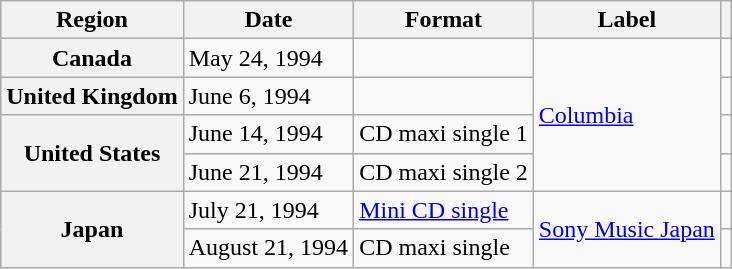<table class="wikitable plainrowheaders">
<tr>
<th scope="col">Region</th>
<th scope="col">Date</th>
<th scope="col">Format</th>
<th scope="col">Label</th>
<th scope="col"></th>
</tr>
<tr>
<th scope="row">Canada</th>
<td>May 24, 1994</td>
<td></td>
<td rowspan="4"><a href='#'>Columbia</a></td>
<td align="center"></td>
</tr>
<tr>
<th scope="row">United Kingdom</th>
<td>June 6, 1994</td>
<td></td>
<td align="center"></td>
</tr>
<tr>
<th scope="row" rowspan="2">United States</th>
<td>June 14, 1994</td>
<td>CD maxi single 1</td>
<td align="center"></td>
</tr>
<tr>
<td>June 21, 1994</td>
<td>CD maxi single 2</td>
<td align="center"></td>
</tr>
<tr>
<th scope="row" rowspan="2">Japan</th>
<td>July 21, 1994</td>
<td><a href='#'>Mini CD single</a></td>
<td rowspan="2"><a href='#'>Sony Music Japan</a></td>
<td align="center"></td>
</tr>
<tr>
<td>August 21, 1994</td>
<td>CD maxi single</td>
<td align="center"></td>
</tr>
</table>
